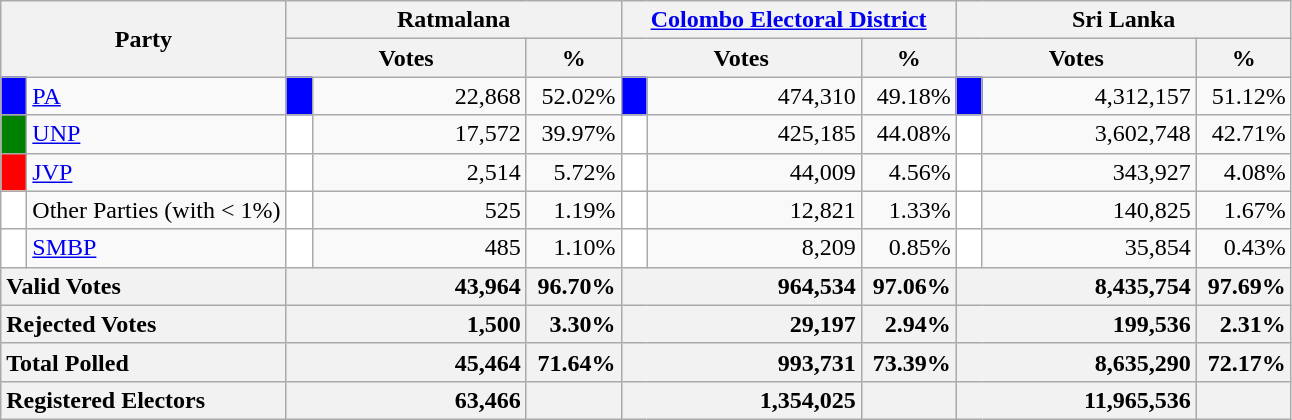<table class="wikitable">
<tr>
<th colspan="2" width="144px"rowspan="2">Party</th>
<th colspan="3" width="216px">Ratmalana</th>
<th colspan="3" width="216px"><a href='#'>Colombo Electoral District</a></th>
<th colspan="3" width="216px">Sri Lanka</th>
</tr>
<tr>
<th colspan="2" width="144px">Votes</th>
<th>%</th>
<th colspan="2" width="144px">Votes</th>
<th>%</th>
<th colspan="2" width="144px">Votes</th>
<th>%</th>
</tr>
<tr>
<td style="background-color:blue;" width="10px"></td>
<td style="text-align:left;"><a href='#'>PA</a></td>
<td style="background-color:blue;" width="10px"></td>
<td style="text-align:right;">22,868</td>
<td style="text-align:right;">52.02%</td>
<td style="background-color:blue;" width="10px"></td>
<td style="text-align:right;">474,310</td>
<td style="text-align:right;">49.18%</td>
<td style="background-color:blue;" width="10px"></td>
<td style="text-align:right;">4,312,157</td>
<td style="text-align:right;">51.12%</td>
</tr>
<tr>
<td style="background-color:green;" width="10px"></td>
<td style="text-align:left;"><a href='#'>UNP</a></td>
<td style="background-color:white;" width="10px"></td>
<td style="text-align:right;">17,572</td>
<td style="text-align:right;">39.97%</td>
<td style="background-color:white;" width="10px"></td>
<td style="text-align:right;">425,185</td>
<td style="text-align:right;">44.08%</td>
<td style="background-color:white;" width="10px"></td>
<td style="text-align:right;">3,602,748</td>
<td style="text-align:right;">42.71%</td>
</tr>
<tr>
<td style="background-color:red;" width="10px"></td>
<td style="text-align:left;"><a href='#'>JVP</a></td>
<td style="background-color:white;" width="10px"></td>
<td style="text-align:right;">2,514</td>
<td style="text-align:right;">5.72%</td>
<td style="background-color:white;" width="10px"></td>
<td style="text-align:right;">44,009</td>
<td style="text-align:right;">4.56%</td>
<td style="background-color:white;" width="10px"></td>
<td style="text-align:right;">343,927</td>
<td style="text-align:right;">4.08%</td>
</tr>
<tr>
<td style="background-color:white;" width="10px"></td>
<td style="text-align:left;">Other Parties (with < 1%)</td>
<td style="background-color:white;" width="10px"></td>
<td style="text-align:right;">525</td>
<td style="text-align:right;">1.19%</td>
<td style="background-color:white;" width="10px"></td>
<td style="text-align:right;">12,821</td>
<td style="text-align:right;">1.33%</td>
<td style="background-color:white;" width="10px"></td>
<td style="text-align:right;">140,825</td>
<td style="text-align:right;">1.67%</td>
</tr>
<tr>
<td style="background-color:white;" width="10px"></td>
<td style="text-align:left;"><a href='#'>SMBP</a></td>
<td style="background-color:white;" width="10px"></td>
<td style="text-align:right;">485</td>
<td style="text-align:right;">1.10%</td>
<td style="background-color:white;" width="10px"></td>
<td style="text-align:right;">8,209</td>
<td style="text-align:right;">0.85%</td>
<td style="background-color:white;" width="10px"></td>
<td style="text-align:right;">35,854</td>
<td style="text-align:right;">0.43%</td>
</tr>
<tr>
<th colspan="2" width="144px"style="text-align:left;">Valid Votes</th>
<th style="text-align:right;"colspan="2" width="144px">43,964</th>
<th style="text-align:right;">96.70%</th>
<th style="text-align:right;"colspan="2" width="144px">964,534</th>
<th style="text-align:right;">97.06%</th>
<th style="text-align:right;"colspan="2" width="144px">8,435,754</th>
<th style="text-align:right;">97.69%</th>
</tr>
<tr>
<th colspan="2" width="144px"style="text-align:left;">Rejected Votes</th>
<th style="text-align:right;"colspan="2" width="144px">1,500</th>
<th style="text-align:right;">3.30%</th>
<th style="text-align:right;"colspan="2" width="144px">29,197</th>
<th style="text-align:right;">2.94%</th>
<th style="text-align:right;"colspan="2" width="144px">199,536</th>
<th style="text-align:right;">2.31%</th>
</tr>
<tr>
<th colspan="2" width="144px"style="text-align:left;">Total Polled</th>
<th style="text-align:right;"colspan="2" width="144px">45,464</th>
<th style="text-align:right;">71.64%</th>
<th style="text-align:right;"colspan="2" width="144px">993,731</th>
<th style="text-align:right;">73.39%</th>
<th style="text-align:right;"colspan="2" width="144px">8,635,290</th>
<th style="text-align:right;">72.17%</th>
</tr>
<tr>
<th colspan="2" width="144px"style="text-align:left;">Registered Electors</th>
<th style="text-align:right;"colspan="2" width="144px">63,466</th>
<th></th>
<th style="text-align:right;"colspan="2" width="144px">1,354,025</th>
<th></th>
<th style="text-align:right;"colspan="2" width="144px">11,965,536</th>
<th></th>
</tr>
</table>
